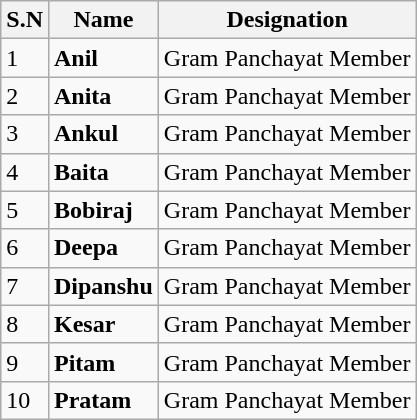<table class="wikitable">
<tr>
<th>S.N</th>
<th>Name</th>
<th>Designation</th>
</tr>
<tr>
<td>1</td>
<td><strong>Anil</strong></td>
<td>Gram Panchayat Member</td>
</tr>
<tr>
<td>2</td>
<td><strong>Anita</strong></td>
<td>Gram Panchayat Member</td>
</tr>
<tr>
<td>3</td>
<td><strong>Ankul</strong></td>
<td>Gram Panchayat Member</td>
</tr>
<tr>
<td>4</td>
<td><strong>Baita</strong></td>
<td>Gram Panchayat Member</td>
</tr>
<tr>
<td>5</td>
<td><strong>Bobiraj</strong></td>
<td>Gram Panchayat Member</td>
</tr>
<tr>
<td>6</td>
<td><strong>Deepa</strong></td>
<td>Gram Panchayat Member</td>
</tr>
<tr>
<td>7</td>
<td><strong>Dipanshu</strong></td>
<td>Gram Panchayat Member</td>
</tr>
<tr>
<td>8</td>
<td><strong>Kesar</strong></td>
<td>Gram Panchayat Member</td>
</tr>
<tr>
<td>9</td>
<td><strong>Pitam</strong></td>
<td>Gram Panchayat Member</td>
</tr>
<tr>
<td>10</td>
<td><strong>Pratam</strong></td>
<td>Gram Panchayat Member</td>
</tr>
</table>
